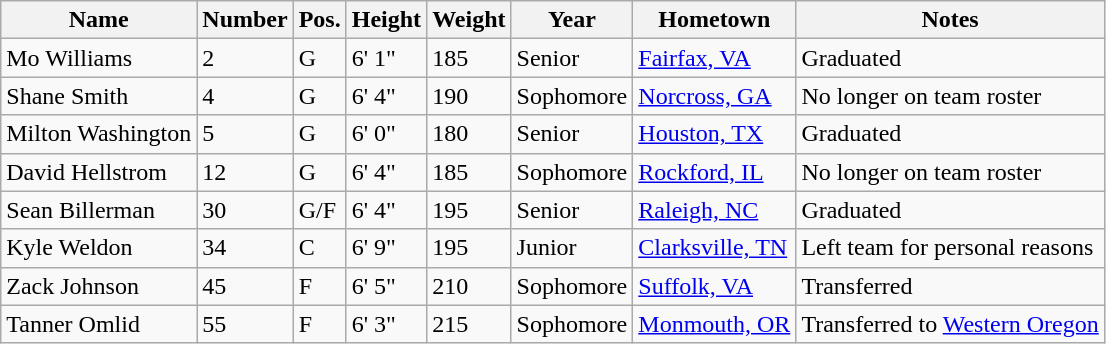<table class="wikitable sortable" border="1">
<tr>
<th>Name</th>
<th>Number</th>
<th>Pos.</th>
<th>Height</th>
<th>Weight</th>
<th>Year</th>
<th>Hometown</th>
<th class="unsortable">Notes</th>
</tr>
<tr>
<td>Mo Williams</td>
<td>2</td>
<td>G</td>
<td>6' 1"</td>
<td>185</td>
<td>Senior</td>
<td><a href='#'>Fairfax, VA</a></td>
<td>Graduated</td>
</tr>
<tr>
<td>Shane Smith</td>
<td>4</td>
<td>G</td>
<td>6' 4"</td>
<td>190</td>
<td>Sophomore</td>
<td><a href='#'>Norcross, GA</a></td>
<td>No longer on team roster</td>
</tr>
<tr>
<td>Milton Washington</td>
<td>5</td>
<td>G</td>
<td>6' 0"</td>
<td>180</td>
<td>Senior</td>
<td><a href='#'>Houston, TX</a></td>
<td>Graduated</td>
</tr>
<tr>
<td>David Hellstrom</td>
<td>12</td>
<td>G</td>
<td>6' 4"</td>
<td>185</td>
<td>Sophomore</td>
<td><a href='#'>Rockford, IL</a></td>
<td>No longer on team roster</td>
</tr>
<tr>
<td>Sean Billerman</td>
<td>30</td>
<td>G/F</td>
<td>6' 4"</td>
<td>195</td>
<td>Senior</td>
<td><a href='#'>Raleigh, NC</a></td>
<td>Graduated</td>
</tr>
<tr>
<td>Kyle Weldon</td>
<td>34</td>
<td>C</td>
<td>6' 9"</td>
<td>195</td>
<td>Junior</td>
<td><a href='#'>Clarksville, TN</a></td>
<td>Left team for personal reasons</td>
</tr>
<tr>
<td>Zack Johnson</td>
<td>45</td>
<td>F</td>
<td>6' 5"</td>
<td>210</td>
<td>Sophomore</td>
<td><a href='#'>Suffolk, VA</a></td>
<td>Transferred</td>
</tr>
<tr>
<td>Tanner Omlid</td>
<td>55</td>
<td>F</td>
<td>6' 3"</td>
<td>215</td>
<td>Sophomore</td>
<td><a href='#'>Monmouth, OR</a></td>
<td>Transferred to <a href='#'>Western Oregon</a></td>
</tr>
</table>
